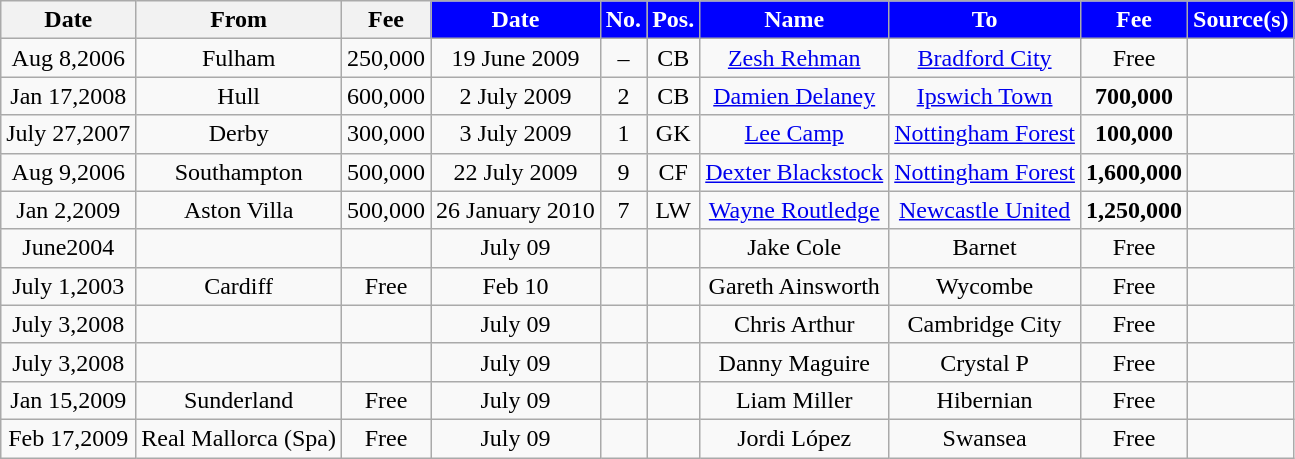<table class="wikitable" style="text-align:center">
<tr>
<th>Date</th>
<th>From</th>
<th>Fee</th>
<th style="background:#0000FF; color:white; text-align:center;">Date</th>
<th style="background:#0000FF; color:white; text-align:center;">No.</th>
<th style="background:#0000FF; color:white; text-align:center;">Pos.</th>
<th style="background:#0000FF; color:white; text-align:center;">Name</th>
<th style="background:#0000FF; color:white; text-align:center;">To</th>
<th style="background:#0000FF; color:white; text-align:center;">Fee</th>
<th style="background:#0000FF; color:white; text-align:center;">Source(s)</th>
</tr>
<tr>
<td>Aug 8,2006</td>
<td>Fulham</td>
<td>250,000</td>
<td>19 June 2009</td>
<td>–</td>
<td>CB</td>
<td> <a href='#'>Zesh Rehman</a></td>
<td> <a href='#'>Bradford City</a></td>
<td>Free</td>
<td></td>
</tr>
<tr>
<td>Jan 17,2008</td>
<td>Hull</td>
<td>600,000</td>
<td>2 July 2009</td>
<td>2</td>
<td>CB</td>
<td> <a href='#'>Damien Delaney</a></td>
<td> <a href='#'>Ipswich Town</a></td>
<td><strong>700,000</strong></td>
<td></td>
</tr>
<tr>
<td>July 27,2007</td>
<td>Derby</td>
<td>300,000</td>
<td>3 July 2009</td>
<td>1</td>
<td>GK</td>
<td> <a href='#'>Lee Camp</a></td>
<td> <a href='#'>Nottingham Forest</a></td>
<td><strong>100,000</strong></td>
<td></td>
</tr>
<tr>
<td>Aug 9,2006</td>
<td>Southampton</td>
<td>500,000</td>
<td>22 July 2009</td>
<td>9</td>
<td>CF</td>
<td> <a href='#'>Dexter Blackstock</a></td>
<td> <a href='#'>Nottingham Forest</a></td>
<td><strong>1,600,000</strong></td>
<td></td>
</tr>
<tr>
<td>Jan 2,2009</td>
<td>Aston Villa</td>
<td>500,000</td>
<td>26 January 2010</td>
<td>7</td>
<td>LW</td>
<td> <a href='#'>Wayne Routledge</a></td>
<td> <a href='#'>Newcastle United</a></td>
<td><strong>1,250,000</strong></td>
<td></td>
</tr>
<tr>
<td>June2004</td>
<td></td>
<td></td>
<td>July 09</td>
<td></td>
<td></td>
<td>Jake Cole</td>
<td>Barnet</td>
<td>Free</td>
<td></td>
</tr>
<tr>
<td>July 1,2003</td>
<td>Cardiff</td>
<td>Free</td>
<td>Feb 10</td>
<td></td>
<td></td>
<td>Gareth Ainsworth</td>
<td>Wycombe</td>
<td>Free</td>
<td></td>
</tr>
<tr>
<td>July 3,2008</td>
<td></td>
<td></td>
<td>July 09</td>
<td></td>
<td></td>
<td>Chris Arthur</td>
<td>Cambridge City</td>
<td>Free</td>
<td></td>
</tr>
<tr>
<td>July 3,2008</td>
<td></td>
<td></td>
<td>July 09</td>
<td></td>
<td></td>
<td>Danny Maguire</td>
<td>Crystal P</td>
<td>Free</td>
<td></td>
</tr>
<tr>
<td>Jan 15,2009</td>
<td>Sunderland</td>
<td>Free</td>
<td>July 09</td>
<td></td>
<td></td>
<td>Liam Miller</td>
<td>Hibernian</td>
<td>Free</td>
<td></td>
</tr>
<tr>
<td>Feb 17,2009</td>
<td>Real Mallorca (Spa)</td>
<td>Free</td>
<td>July 09</td>
<td></td>
<td></td>
<td>Jordi López</td>
<td>Swansea</td>
<td>Free</td>
<td></td>
</tr>
</table>
